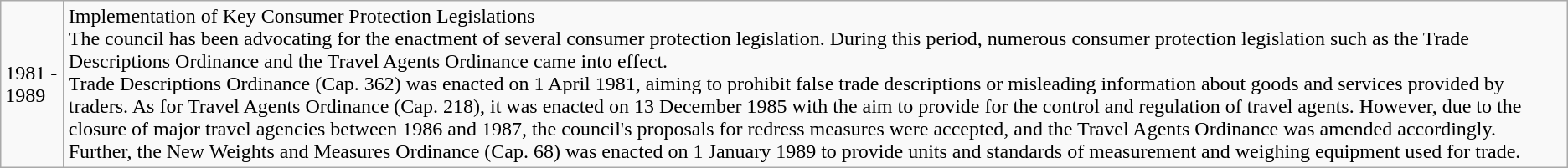<table class="wikitable">
<tr>
<td>1981 - 1989</td>
<td>Implementation of Key Consumer Protection Legislations<br>The council has been advocating for the enactment of several consumer protection legislation. During this period, numerous consumer protection legislation such as the Trade Descriptions Ordinance and the Travel Agents Ordinance came into effect.<br>Trade Descriptions Ordinance (Cap. 362) was enacted on 1 April 1981, aiming to prohibit false trade descriptions or misleading information about goods and services provided by traders. As for Travel Agents Ordinance (Cap. 218), it was enacted on 13 December 1985 with the aim to provide for the control and regulation of travel agents. However, due to the closure of major travel agencies between 1986 and 1987, the council's proposals for redress measures were accepted, and the Travel Agents Ordinance was amended accordingly. Further, the New Weights and Measures Ordinance (Cap. 68) was enacted on 1 January 1989 to provide units and standards of measurement and weighing equipment used for trade.</td>
</tr>
</table>
